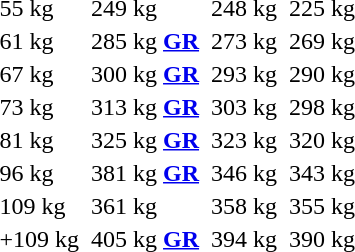<table>
<tr>
<td>55 kg<br></td>
<td></td>
<td>249 kg</td>
<td></td>
<td>248 kg</td>
<td></td>
<td>225 kg</td>
</tr>
<tr>
<td>61 kg<br></td>
<td></td>
<td>285 kg <strong><a href='#'>GR</a></strong></td>
<td></td>
<td>273 kg</td>
<td></td>
<td>269 kg</td>
</tr>
<tr>
<td>67 kg<br></td>
<td></td>
<td>300 kg <strong><a href='#'>GR</a></strong></td>
<td></td>
<td>293 kg</td>
<td></td>
<td>290 kg</td>
</tr>
<tr>
<td>73 kg<br></td>
<td></td>
<td>313 kg <strong><a href='#'>GR</a></strong></td>
<td></td>
<td>303 kg</td>
<td></td>
<td>298 kg</td>
</tr>
<tr>
<td>81 kg<br></td>
<td></td>
<td>325 kg <strong><a href='#'>GR</a></strong></td>
<td></td>
<td>323 kg</td>
<td></td>
<td>320 kg</td>
</tr>
<tr>
<td>96 kg<br></td>
<td></td>
<td>381 kg <strong><a href='#'>GR</a></strong></td>
<td></td>
<td>346 kg</td>
<td></td>
<td>343 kg</td>
</tr>
<tr>
<td>109 kg<br></td>
<td></td>
<td>361 kg</td>
<td></td>
<td>358 kg</td>
<td></td>
<td>355 kg</td>
</tr>
<tr>
<td>+109 kg<br></td>
<td></td>
<td>405 kg <strong><a href='#'>GR</a></strong></td>
<td></td>
<td>394 kg</td>
<td></td>
<td>390 kg</td>
</tr>
</table>
